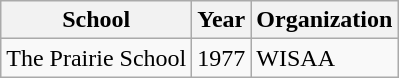<table class="wikitable">
<tr>
<th>School</th>
<th>Year</th>
<th>Organization</th>
</tr>
<tr>
<td>The Prairie School</td>
<td>1977</td>
<td>WISAA</td>
</tr>
</table>
